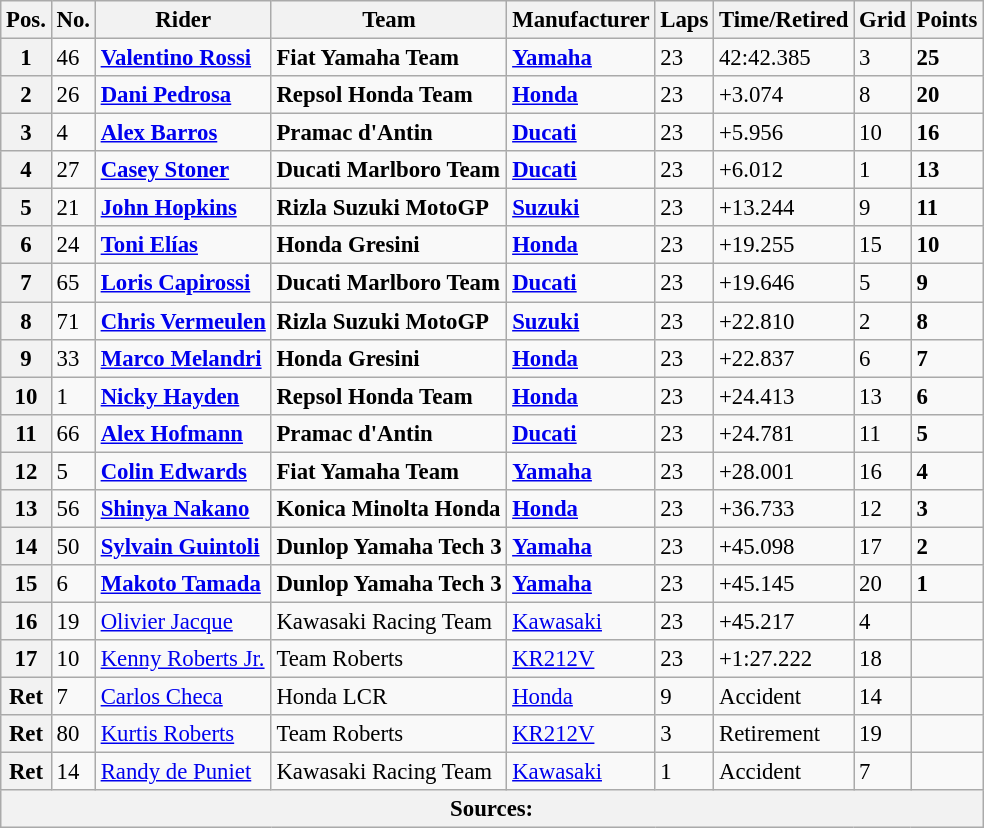<table class="wikitable" style="font-size: 95%;">
<tr>
<th>Pos.</th>
<th>No.</th>
<th>Rider</th>
<th>Team</th>
<th>Manufacturer</th>
<th>Laps</th>
<th>Time/Retired</th>
<th>Grid</th>
<th>Points</th>
</tr>
<tr>
<th>1</th>
<td>46</td>
<td> <strong><a href='#'>Valentino Rossi</a></strong></td>
<td><strong>Fiat Yamaha Team</strong></td>
<td><strong><a href='#'>Yamaha</a></strong></td>
<td>23</td>
<td>42:42.385</td>
<td>3</td>
<td><strong>25</strong></td>
</tr>
<tr>
<th>2</th>
<td>26</td>
<td> <strong><a href='#'>Dani Pedrosa</a></strong></td>
<td><strong>Repsol Honda Team</strong></td>
<td><strong><a href='#'>Honda</a></strong></td>
<td>23</td>
<td>+3.074</td>
<td>8</td>
<td><strong>20</strong></td>
</tr>
<tr>
<th>3</th>
<td>4</td>
<td> <strong><a href='#'>Alex Barros</a></strong></td>
<td><strong>Pramac d'Antin</strong></td>
<td><strong><a href='#'>Ducati</a></strong></td>
<td>23</td>
<td>+5.956</td>
<td>10</td>
<td><strong>16</strong></td>
</tr>
<tr>
<th>4</th>
<td>27</td>
<td> <strong><a href='#'>Casey Stoner</a></strong></td>
<td><strong>Ducati Marlboro Team</strong></td>
<td><strong><a href='#'>Ducati</a></strong></td>
<td>23</td>
<td>+6.012</td>
<td>1</td>
<td><strong>13</strong></td>
</tr>
<tr>
<th>5</th>
<td>21</td>
<td> <strong><a href='#'>John Hopkins</a></strong></td>
<td><strong>Rizla Suzuki MotoGP</strong></td>
<td><strong><a href='#'>Suzuki</a></strong></td>
<td>23</td>
<td>+13.244</td>
<td>9</td>
<td><strong>11</strong></td>
</tr>
<tr>
<th>6</th>
<td>24</td>
<td> <strong><a href='#'>Toni Elías</a></strong></td>
<td><strong>Honda Gresini</strong></td>
<td><strong><a href='#'>Honda</a></strong></td>
<td>23</td>
<td>+19.255</td>
<td>15</td>
<td><strong>10</strong></td>
</tr>
<tr>
<th>7</th>
<td>65</td>
<td> <strong><a href='#'>Loris Capirossi</a></strong></td>
<td><strong>Ducati Marlboro Team</strong></td>
<td><strong><a href='#'>Ducati</a></strong></td>
<td>23</td>
<td>+19.646</td>
<td>5</td>
<td><strong>9</strong></td>
</tr>
<tr>
<th>8</th>
<td>71</td>
<td> <strong><a href='#'>Chris Vermeulen</a></strong></td>
<td><strong>Rizla Suzuki MotoGP</strong></td>
<td><strong><a href='#'>Suzuki</a></strong></td>
<td>23</td>
<td>+22.810</td>
<td>2</td>
<td><strong>8</strong></td>
</tr>
<tr>
<th>9</th>
<td>33</td>
<td> <strong><a href='#'>Marco Melandri</a></strong></td>
<td><strong>Honda Gresini</strong></td>
<td><strong><a href='#'>Honda</a></strong></td>
<td>23</td>
<td>+22.837</td>
<td>6</td>
<td><strong>7</strong></td>
</tr>
<tr>
<th>10</th>
<td>1</td>
<td> <strong><a href='#'>Nicky Hayden</a></strong></td>
<td><strong>Repsol Honda Team</strong></td>
<td><strong><a href='#'>Honda</a></strong></td>
<td>23</td>
<td>+24.413</td>
<td>13</td>
<td><strong>6</strong></td>
</tr>
<tr>
<th>11</th>
<td>66</td>
<td> <strong><a href='#'>Alex Hofmann</a></strong></td>
<td><strong>Pramac d'Antin</strong></td>
<td><strong><a href='#'>Ducati</a></strong></td>
<td>23</td>
<td>+24.781</td>
<td>11</td>
<td><strong>5</strong></td>
</tr>
<tr>
<th>12</th>
<td>5</td>
<td> <strong><a href='#'>Colin Edwards</a></strong></td>
<td><strong>Fiat Yamaha Team</strong></td>
<td><strong><a href='#'>Yamaha</a></strong></td>
<td>23</td>
<td>+28.001</td>
<td>16</td>
<td><strong>4</strong></td>
</tr>
<tr>
<th>13</th>
<td>56</td>
<td> <strong><a href='#'>Shinya Nakano</a></strong></td>
<td><strong>Konica Minolta Honda</strong></td>
<td><strong><a href='#'>Honda</a></strong></td>
<td>23</td>
<td>+36.733</td>
<td>12</td>
<td><strong>3</strong></td>
</tr>
<tr>
<th>14</th>
<td>50</td>
<td> <strong><a href='#'>Sylvain Guintoli</a></strong></td>
<td><strong>Dunlop Yamaha Tech 3</strong></td>
<td><strong><a href='#'>Yamaha</a></strong></td>
<td>23</td>
<td>+45.098</td>
<td>17</td>
<td><strong>2</strong></td>
</tr>
<tr>
<th>15</th>
<td>6</td>
<td> <strong><a href='#'>Makoto Tamada</a></strong></td>
<td><strong>Dunlop Yamaha Tech 3</strong></td>
<td><strong><a href='#'>Yamaha</a></strong></td>
<td>23</td>
<td>+45.145</td>
<td>20</td>
<td><strong>1</strong></td>
</tr>
<tr>
<th>16</th>
<td>19</td>
<td> <a href='#'>Olivier Jacque</a></td>
<td>Kawasaki Racing Team</td>
<td><a href='#'>Kawasaki</a></td>
<td>23</td>
<td>+45.217</td>
<td>4</td>
<td></td>
</tr>
<tr>
<th>17</th>
<td>10</td>
<td> <a href='#'>Kenny Roberts Jr.</a></td>
<td>Team Roberts</td>
<td><a href='#'>KR212V</a></td>
<td>23</td>
<td>+1:27.222</td>
<td>18</td>
<td></td>
</tr>
<tr>
<th>Ret</th>
<td>7</td>
<td> <a href='#'>Carlos Checa</a></td>
<td>Honda LCR</td>
<td><a href='#'>Honda</a></td>
<td>9</td>
<td>Accident</td>
<td>14</td>
<td></td>
</tr>
<tr>
<th>Ret</th>
<td>80</td>
<td> <a href='#'>Kurtis Roberts</a></td>
<td>Team Roberts</td>
<td><a href='#'>KR212V</a></td>
<td>3</td>
<td>Retirement</td>
<td>19</td>
<td></td>
</tr>
<tr>
<th>Ret</th>
<td>14</td>
<td> <a href='#'>Randy de Puniet</a></td>
<td>Kawasaki Racing Team</td>
<td><a href='#'>Kawasaki</a></td>
<td>1</td>
<td>Accident</td>
<td>7</td>
<td></td>
</tr>
<tr>
<th colspan=9>Sources:</th>
</tr>
</table>
